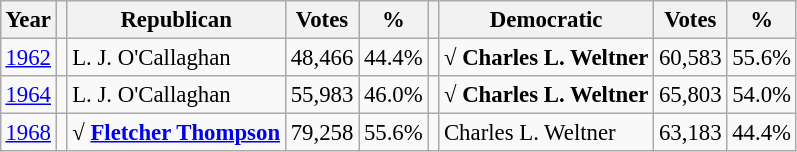<table class="wikitable" style="margin:0.5em ; font-size:95%">
<tr>
<th>Year</th>
<th></th>
<th>Republican</th>
<th>Votes</th>
<th>%</th>
<th></th>
<th>Democratic</th>
<th>Votes</th>
<th>%</th>
</tr>
<tr>
<td><a href='#'>1962</a></td>
<td></td>
<td>L. J. O'Callaghan</td>
<td>48,466</td>
<td>44.4%</td>
<td></td>
<td><strong>√ Charles L. Weltner</strong></td>
<td>60,583</td>
<td>55.6%</td>
</tr>
<tr>
<td><a href='#'>1964</a></td>
<td></td>
<td>L. J. O'Callaghan</td>
<td>55,983</td>
<td>46.0%</td>
<td></td>
<td><strong>√ Charles L. Weltner</strong></td>
<td>65,803</td>
<td>54.0%</td>
</tr>
<tr>
<td><a href='#'>1968</a></td>
<td></td>
<td><strong>√ <a href='#'>Fletcher Thompson</a></strong></td>
<td>79,258</td>
<td>55.6%</td>
<td></td>
<td>Charles L. Weltner</td>
<td>63,183</td>
<td>44.4%</td>
</tr>
</table>
